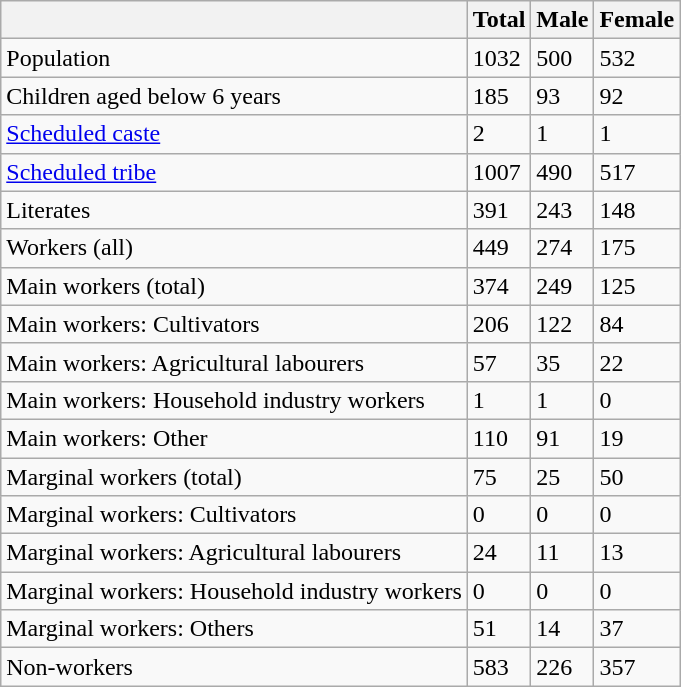<table class="wikitable sortable">
<tr>
<th></th>
<th>Total</th>
<th>Male</th>
<th>Female</th>
</tr>
<tr>
<td>Population</td>
<td>1032</td>
<td>500</td>
<td>532</td>
</tr>
<tr>
<td>Children aged below 6 years</td>
<td>185</td>
<td>93</td>
<td>92</td>
</tr>
<tr>
<td><a href='#'>Scheduled caste</a></td>
<td>2</td>
<td>1</td>
<td>1</td>
</tr>
<tr>
<td><a href='#'>Scheduled tribe</a></td>
<td>1007</td>
<td>490</td>
<td>517</td>
</tr>
<tr>
<td>Literates</td>
<td>391</td>
<td>243</td>
<td>148</td>
</tr>
<tr>
<td>Workers (all)</td>
<td>449</td>
<td>274</td>
<td>175</td>
</tr>
<tr>
<td>Main workers (total)</td>
<td>374</td>
<td>249</td>
<td>125</td>
</tr>
<tr>
<td>Main workers: Cultivators</td>
<td>206</td>
<td>122</td>
<td>84</td>
</tr>
<tr>
<td>Main workers: Agricultural labourers</td>
<td>57</td>
<td>35</td>
<td>22</td>
</tr>
<tr>
<td>Main workers: Household industry workers</td>
<td>1</td>
<td>1</td>
<td>0</td>
</tr>
<tr>
<td>Main workers: Other</td>
<td>110</td>
<td>91</td>
<td>19</td>
</tr>
<tr>
<td>Marginal workers (total)</td>
<td>75</td>
<td>25</td>
<td>50</td>
</tr>
<tr>
<td>Marginal workers: Cultivators</td>
<td>0</td>
<td>0</td>
<td>0</td>
</tr>
<tr>
<td>Marginal workers: Agricultural labourers</td>
<td>24</td>
<td>11</td>
<td>13</td>
</tr>
<tr>
<td>Marginal workers: Household industry workers</td>
<td>0</td>
<td>0</td>
<td>0</td>
</tr>
<tr>
<td>Marginal workers: Others</td>
<td>51</td>
<td>14</td>
<td>37</td>
</tr>
<tr>
<td>Non-workers</td>
<td>583</td>
<td>226</td>
<td>357</td>
</tr>
</table>
